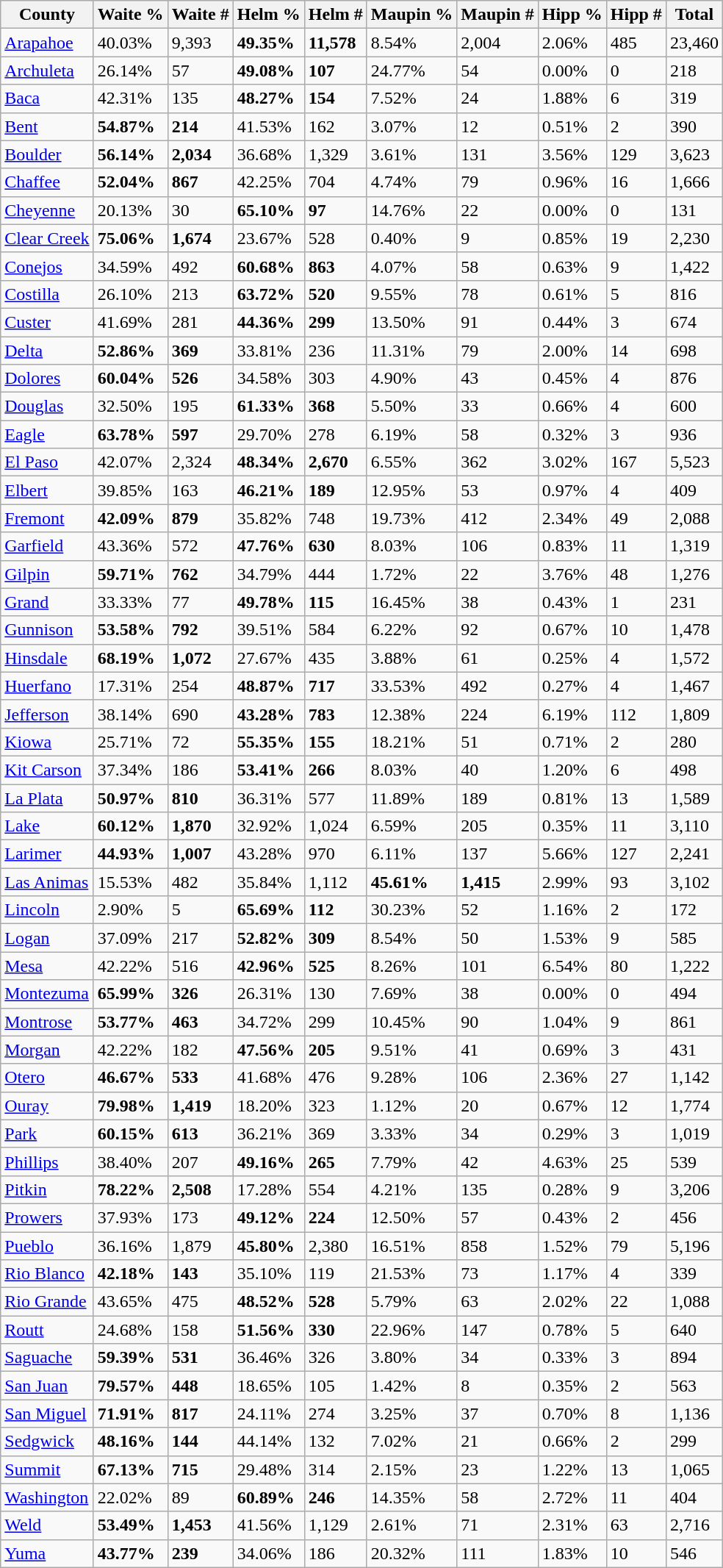<table class="wikitable sortable">
<tr>
<th>County</th>
<th>Waite %</th>
<th>Waite #</th>
<th>Helm %</th>
<th>Helm #</th>
<th>Maupin %</th>
<th>Maupin #</th>
<th>Hipp %</th>
<th>Hipp #</th>
<th>Total</th>
</tr>
<tr>
<td><a href='#'>Arapahoe</a></td>
<td>40.03%</td>
<td>9,393</td>
<td><strong>49.35%</strong></td>
<td><strong>11,578</strong></td>
<td>8.54%</td>
<td>2,004</td>
<td>2.06%</td>
<td>485</td>
<td>23,460</td>
</tr>
<tr>
<td><a href='#'>Archuleta</a></td>
<td>26.14%</td>
<td>57</td>
<td><strong>49.08%</strong></td>
<td><strong>107</strong></td>
<td>24.77%</td>
<td>54</td>
<td>0.00%</td>
<td>0</td>
<td>218</td>
</tr>
<tr>
<td><a href='#'>Baca</a></td>
<td>42.31%</td>
<td>135</td>
<td><strong>48.27%</strong></td>
<td><strong>154</strong></td>
<td>7.52%</td>
<td>24</td>
<td>1.88%</td>
<td>6</td>
<td>319</td>
</tr>
<tr>
<td><a href='#'>Bent</a></td>
<td><strong>54.87%</strong></td>
<td><strong>214</strong></td>
<td>41.53%</td>
<td>162</td>
<td>3.07%</td>
<td>12</td>
<td>0.51%</td>
<td>2</td>
<td>390</td>
</tr>
<tr>
<td><a href='#'>Boulder</a></td>
<td><strong>56.14%</strong></td>
<td><strong>2,034</strong></td>
<td>36.68%</td>
<td>1,329</td>
<td>3.61%</td>
<td>131</td>
<td>3.56%</td>
<td>129</td>
<td>3,623</td>
</tr>
<tr>
<td><a href='#'>Chaffee</a></td>
<td><strong>52.04%</strong></td>
<td><strong>867</strong></td>
<td>42.25%</td>
<td>704</td>
<td>4.74%</td>
<td>79</td>
<td>0.96%</td>
<td>16</td>
<td>1,666</td>
</tr>
<tr>
<td><a href='#'>Cheyenne</a></td>
<td>20.13%</td>
<td>30</td>
<td><strong>65.10%</strong></td>
<td><strong>97</strong></td>
<td>14.76%</td>
<td>22</td>
<td>0.00%</td>
<td>0</td>
<td>131</td>
</tr>
<tr>
<td><a href='#'>Clear Creek</a></td>
<td><strong>75.06%</strong></td>
<td><strong>1,674</strong></td>
<td>23.67%</td>
<td>528</td>
<td>0.40%</td>
<td>9</td>
<td>0.85%</td>
<td>19</td>
<td>2,230</td>
</tr>
<tr>
<td><a href='#'>Conejos</a></td>
<td>34.59%</td>
<td>492</td>
<td><strong>60.68%</strong></td>
<td><strong>863</strong></td>
<td>4.07%</td>
<td>58</td>
<td>0.63%</td>
<td>9</td>
<td>1,422</td>
</tr>
<tr>
<td><a href='#'>Costilla</a></td>
<td>26.10%</td>
<td>213</td>
<td><strong>63.72%</strong></td>
<td><strong>520</strong></td>
<td>9.55%</td>
<td>78</td>
<td>0.61%</td>
<td>5</td>
<td>816</td>
</tr>
<tr>
<td><a href='#'>Custer</a></td>
<td>41.69%</td>
<td>281</td>
<td><strong>44.36%</strong></td>
<td><strong>299</strong></td>
<td>13.50%</td>
<td>91</td>
<td>0.44%</td>
<td>3</td>
<td>674</td>
</tr>
<tr>
<td><a href='#'>Delta</a></td>
<td><strong>52.86%</strong></td>
<td><strong>369</strong></td>
<td>33.81%</td>
<td>236</td>
<td>11.31%</td>
<td>79</td>
<td>2.00%</td>
<td>14</td>
<td>698</td>
</tr>
<tr>
<td><a href='#'>Dolores</a></td>
<td><strong>60.04%</strong></td>
<td><strong>526</strong></td>
<td>34.58%</td>
<td>303</td>
<td>4.90%</td>
<td>43</td>
<td>0.45%</td>
<td>4</td>
<td>876</td>
</tr>
<tr>
<td><a href='#'>Douglas</a></td>
<td>32.50%</td>
<td>195</td>
<td><strong>61.33%</strong></td>
<td><strong>368</strong></td>
<td>5.50%</td>
<td>33</td>
<td>0.66%</td>
<td>4</td>
<td>600</td>
</tr>
<tr>
<td><a href='#'>Eagle</a></td>
<td><strong>63.78%</strong></td>
<td><strong>597</strong></td>
<td>29.70%</td>
<td>278</td>
<td>6.19%</td>
<td>58</td>
<td>0.32%</td>
<td>3</td>
<td>936</td>
</tr>
<tr>
<td><a href='#'>El Paso</a></td>
<td>42.07%</td>
<td>2,324</td>
<td><strong>48.34%</strong></td>
<td><strong>2,670</strong></td>
<td>6.55%</td>
<td>362</td>
<td>3.02%</td>
<td>167</td>
<td>5,523</td>
</tr>
<tr>
<td><a href='#'>Elbert</a></td>
<td>39.85%</td>
<td>163</td>
<td><strong>46.21%</strong></td>
<td><strong>189</strong></td>
<td>12.95%</td>
<td>53</td>
<td>0.97%</td>
<td>4</td>
<td>409</td>
</tr>
<tr>
<td><a href='#'>Fremont</a></td>
<td><strong>42.09%</strong></td>
<td><strong>879</strong></td>
<td>35.82%</td>
<td>748</td>
<td>19.73%</td>
<td>412</td>
<td>2.34%</td>
<td>49</td>
<td>2,088</td>
</tr>
<tr>
<td><a href='#'>Garfield</a></td>
<td>43.36%</td>
<td>572</td>
<td><strong>47.76%</strong></td>
<td><strong>630</strong></td>
<td>8.03%</td>
<td>106</td>
<td>0.83%</td>
<td>11</td>
<td>1,319</td>
</tr>
<tr>
<td><a href='#'>Gilpin</a></td>
<td><strong>59.71%</strong></td>
<td><strong>762</strong></td>
<td>34.79%</td>
<td>444</td>
<td>1.72%</td>
<td>22</td>
<td>3.76%</td>
<td>48</td>
<td>1,276</td>
</tr>
<tr>
<td><a href='#'>Grand</a></td>
<td>33.33%</td>
<td>77</td>
<td><strong>49.78%</strong></td>
<td><strong>115</strong></td>
<td>16.45%</td>
<td>38</td>
<td>0.43%</td>
<td>1</td>
<td>231</td>
</tr>
<tr>
<td><a href='#'>Gunnison</a></td>
<td><strong>53.58%</strong></td>
<td><strong>792</strong></td>
<td>39.51%</td>
<td>584</td>
<td>6.22%</td>
<td>92</td>
<td>0.67%</td>
<td>10</td>
<td>1,478</td>
</tr>
<tr>
<td><a href='#'>Hinsdale</a></td>
<td><strong>68.19%</strong></td>
<td><strong>1,072</strong></td>
<td>27.67%</td>
<td>435</td>
<td>3.88%</td>
<td>61</td>
<td>0.25%</td>
<td>4</td>
<td>1,572</td>
</tr>
<tr>
<td><a href='#'>Huerfano</a></td>
<td>17.31%</td>
<td>254</td>
<td><strong>48.87%</strong></td>
<td><strong>717</strong></td>
<td>33.53%</td>
<td>492</td>
<td>0.27%</td>
<td>4</td>
<td>1,467</td>
</tr>
<tr>
<td><a href='#'>Jefferson</a></td>
<td>38.14%</td>
<td>690</td>
<td><strong>43.28%</strong></td>
<td><strong>783</strong></td>
<td>12.38%</td>
<td>224</td>
<td>6.19%</td>
<td>112</td>
<td>1,809</td>
</tr>
<tr>
<td><a href='#'>Kiowa</a></td>
<td>25.71%</td>
<td>72</td>
<td><strong>55.35%</strong></td>
<td><strong>155</strong></td>
<td>18.21%</td>
<td>51</td>
<td>0.71%</td>
<td>2</td>
<td>280</td>
</tr>
<tr>
<td><a href='#'>Kit Carson</a></td>
<td>37.34%</td>
<td>186</td>
<td><strong>53.41%</strong></td>
<td><strong>266</strong></td>
<td>8.03%</td>
<td>40</td>
<td>1.20%</td>
<td>6</td>
<td>498</td>
</tr>
<tr>
<td><a href='#'>La Plata</a></td>
<td><strong>50.97%</strong></td>
<td><strong>810</strong></td>
<td>36.31%</td>
<td>577</td>
<td>11.89%</td>
<td>189</td>
<td>0.81%</td>
<td>13</td>
<td>1,589</td>
</tr>
<tr>
<td><a href='#'>Lake</a></td>
<td><strong>60.12%</strong></td>
<td><strong>1,870</strong></td>
<td>32.92%</td>
<td>1,024</td>
<td>6.59%</td>
<td>205</td>
<td>0.35%</td>
<td>11</td>
<td>3,110</td>
</tr>
<tr>
<td><a href='#'>Larimer</a></td>
<td><strong>44.93%</strong></td>
<td><strong>1,007</strong></td>
<td>43.28%</td>
<td>970</td>
<td>6.11%</td>
<td>137</td>
<td>5.66%</td>
<td>127</td>
<td>2,241</td>
</tr>
<tr>
<td><a href='#'>Las Animas</a></td>
<td>15.53%</td>
<td>482</td>
<td>35.84%</td>
<td>1,112</td>
<td><strong>45.61%</strong></td>
<td><strong>1,415</strong></td>
<td>2.99%</td>
<td>93</td>
<td>3,102</td>
</tr>
<tr>
<td><a href='#'>Lincoln</a></td>
<td>2.90%</td>
<td>5</td>
<td><strong>65.69%</strong></td>
<td><strong>112</strong></td>
<td>30.23%</td>
<td>52</td>
<td>1.16%</td>
<td>2</td>
<td>172</td>
</tr>
<tr>
<td><a href='#'>Logan</a></td>
<td>37.09%</td>
<td>217</td>
<td><strong>52.82%</strong></td>
<td><strong>309</strong></td>
<td>8.54%</td>
<td>50</td>
<td>1.53%</td>
<td>9</td>
<td>585</td>
</tr>
<tr>
<td><a href='#'>Mesa</a></td>
<td>42.22%</td>
<td>516</td>
<td><strong>42.96%</strong></td>
<td><strong>525</strong></td>
<td>8.26%</td>
<td>101</td>
<td>6.54%</td>
<td>80</td>
<td>1,222</td>
</tr>
<tr>
<td><a href='#'>Montezuma</a></td>
<td><strong>65.99%</strong></td>
<td><strong>326</strong></td>
<td>26.31%</td>
<td>130</td>
<td>7.69%</td>
<td>38</td>
<td>0.00%</td>
<td>0</td>
<td>494</td>
</tr>
<tr>
<td><a href='#'>Montrose</a></td>
<td><strong>53.77%</strong></td>
<td><strong>463</strong></td>
<td>34.72%</td>
<td>299</td>
<td>10.45%</td>
<td>90</td>
<td>1.04%</td>
<td>9</td>
<td>861</td>
</tr>
<tr>
<td><a href='#'>Morgan</a></td>
<td>42.22%</td>
<td>182</td>
<td><strong>47.56%</strong></td>
<td><strong>205</strong></td>
<td>9.51%</td>
<td>41</td>
<td>0.69%</td>
<td>3</td>
<td>431</td>
</tr>
<tr>
<td><a href='#'>Otero</a></td>
<td><strong>46.67%</strong></td>
<td><strong>533</strong></td>
<td>41.68%</td>
<td>476</td>
<td>9.28%</td>
<td>106</td>
<td>2.36%</td>
<td>27</td>
<td>1,142</td>
</tr>
<tr>
<td><a href='#'>Ouray</a></td>
<td><strong>79.98%</strong></td>
<td><strong>1,419</strong></td>
<td>18.20%</td>
<td>323</td>
<td>1.12%</td>
<td>20</td>
<td>0.67%</td>
<td>12</td>
<td>1,774</td>
</tr>
<tr>
<td><a href='#'>Park</a></td>
<td><strong>60.15%</strong></td>
<td><strong>613</strong></td>
<td>36.21%</td>
<td>369</td>
<td>3.33%</td>
<td>34</td>
<td>0.29%</td>
<td>3</td>
<td>1,019</td>
</tr>
<tr>
<td><a href='#'>Phillips</a></td>
<td>38.40%</td>
<td>207</td>
<td><strong>49.16%</strong></td>
<td><strong>265</strong></td>
<td>7.79%</td>
<td>42</td>
<td>4.63%</td>
<td>25</td>
<td>539</td>
</tr>
<tr>
<td><a href='#'>Pitkin</a></td>
<td><strong>78.22%</strong></td>
<td><strong>2,508</strong></td>
<td>17.28%</td>
<td>554</td>
<td>4.21%</td>
<td>135</td>
<td>0.28%</td>
<td>9</td>
<td>3,206</td>
</tr>
<tr>
<td><a href='#'>Prowers</a></td>
<td>37.93%</td>
<td>173</td>
<td><strong>49.12%</strong></td>
<td><strong>224</strong></td>
<td>12.50%</td>
<td>57</td>
<td>0.43%</td>
<td>2</td>
<td>456</td>
</tr>
<tr>
<td><a href='#'>Pueblo</a></td>
<td>36.16%</td>
<td>1,879</td>
<td><strong>45.80%</strong></td>
<td>2,380</td>
<td>16.51%</td>
<td>858</td>
<td>1.52%</td>
<td>79</td>
<td>5,196</td>
</tr>
<tr>
<td><a href='#'>Rio Blanco</a></td>
<td><strong>42.18%</strong></td>
<td><strong>143</strong></td>
<td>35.10%</td>
<td>119</td>
<td>21.53%</td>
<td>73</td>
<td>1.17%</td>
<td>4</td>
<td>339</td>
</tr>
<tr>
<td><a href='#'>Rio Grande</a></td>
<td>43.65%</td>
<td>475</td>
<td><strong>48.52%</strong></td>
<td><strong>528</strong></td>
<td>5.79%</td>
<td>63</td>
<td>2.02%</td>
<td>22</td>
<td>1,088</td>
</tr>
<tr>
<td><a href='#'>Routt</a></td>
<td>24.68%</td>
<td>158</td>
<td><strong>51.56%</strong></td>
<td><strong>330</strong></td>
<td>22.96%</td>
<td>147</td>
<td>0.78%</td>
<td>5</td>
<td>640</td>
</tr>
<tr>
<td><a href='#'>Saguache</a></td>
<td><strong>59.39%</strong></td>
<td><strong>531</strong></td>
<td>36.46%</td>
<td>326</td>
<td>3.80%</td>
<td>34</td>
<td>0.33%</td>
<td>3</td>
<td>894</td>
</tr>
<tr>
<td><a href='#'>San Juan</a></td>
<td><strong>79.57%</strong></td>
<td><strong>448</strong></td>
<td>18.65%</td>
<td>105</td>
<td>1.42%</td>
<td>8</td>
<td>0.35%</td>
<td>2</td>
<td>563</td>
</tr>
<tr>
<td><a href='#'>San Miguel</a></td>
<td><strong>71.91%</strong></td>
<td><strong>817</strong></td>
<td>24.11%</td>
<td>274</td>
<td>3.25%</td>
<td>37</td>
<td>0.70%</td>
<td>8</td>
<td>1,136</td>
</tr>
<tr>
<td><a href='#'>Sedgwick</a></td>
<td><strong>48.16%</strong></td>
<td><strong>144</strong></td>
<td>44.14%</td>
<td>132</td>
<td>7.02%</td>
<td>21</td>
<td>0.66%</td>
<td>2</td>
<td>299</td>
</tr>
<tr>
<td><a href='#'>Summit</a></td>
<td><strong>67.13%</strong></td>
<td><strong>715</strong></td>
<td>29.48%</td>
<td>314</td>
<td>2.15%</td>
<td>23</td>
<td>1.22%</td>
<td>13</td>
<td>1,065</td>
</tr>
<tr>
<td><a href='#'>Washington</a></td>
<td>22.02%</td>
<td>89</td>
<td><strong>60.89%</strong></td>
<td><strong>246</strong></td>
<td>14.35%</td>
<td>58</td>
<td>2.72%</td>
<td>11</td>
<td>404</td>
</tr>
<tr>
<td><a href='#'>Weld</a></td>
<td><strong>53.49%</strong></td>
<td><strong>1,453</strong></td>
<td>41.56%</td>
<td>1,129</td>
<td>2.61%</td>
<td>71</td>
<td>2.31%</td>
<td>63</td>
<td>2,716</td>
</tr>
<tr>
<td><a href='#'>Yuma</a></td>
<td><strong>43.77%</strong></td>
<td><strong>239</strong></td>
<td>34.06%</td>
<td>186</td>
<td>20.32%</td>
<td>111</td>
<td>1.83%</td>
<td>10</td>
<td>546</td>
</tr>
</table>
